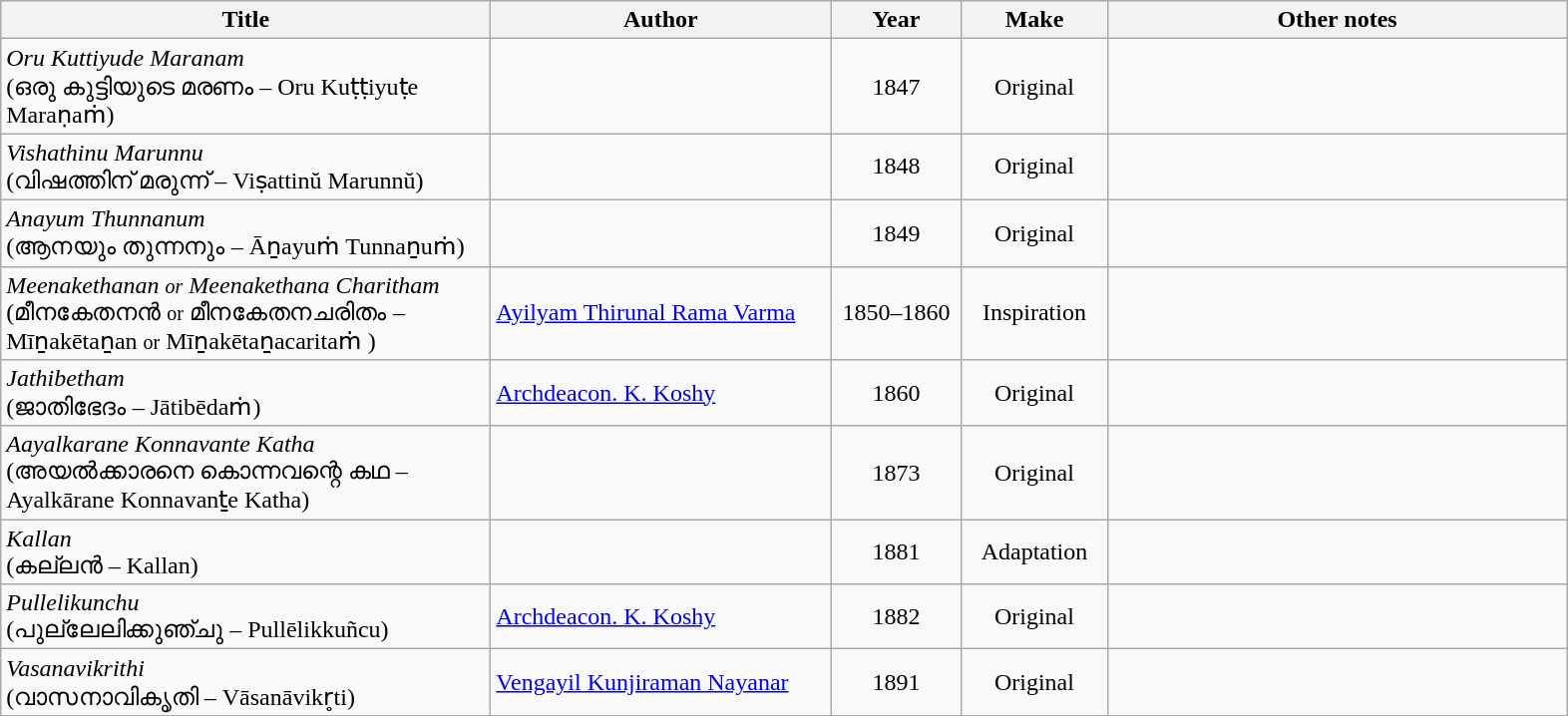<table class="wikitable">
<tr>
<th style="width: 320px;">Title</th>
<th style="width: 220px;">Author</th>
<th style="width: 80px;">Year</th>
<th style="width: 90px;">Make</th>
<th class="unsortable" style="width: 300px;">Other notes</th>
</tr>
<tr>
<td><em>Oru Kuttiyude Maranam</em><br>(ഒരു കുട്ടിയുടെ മരണം – Oru Kuṭṭiyuṭe Maraṇaṁ)</td>
<td><Anonymous Writer></td>
<td style="text-align: center;">1847</td>
<td style="text-align: center;">Original</td>
<td></td>
</tr>
<tr>
<td><em>Vishathinu Marunnu</em><br>(വിഷത്തിന് മരുന്ന് – Viṣattinŭ Marunnŭ)</td>
<td><Anonymous Writer></td>
<td style="text-align: center;">1848</td>
<td style="text-align: center;">Original</td>
<td></td>
</tr>
<tr>
<td><em>Anayum Thunnanum</em><br>(ആനയും തുന്നനും – Āṉayuṁ Tunnaṉuṁ)</td>
<td><Anonymous Writer></td>
<td style="text-align: center;">1849</td>
<td style="text-align: center;">Original</td>
<td></td>
</tr>
<tr>
<td><em>Meenakethanan <small>or</small> Meenakethana Charitham</em><br>(മീനകേതനൻ <small>or</small> മീനകേതനചരിതം – Mīṉakētaṉan <small>or</small> Mīṉakētaṉacaritaṁ )</td>
<td><a href='#'>Ayilyam Thirunal Rama Varma</a></td>
<td style="text-align: center;">1850–1860</td>
<td style="text-align: center;">Inspiration</td>
<td></td>
</tr>
<tr>
<td><em>Jathibetham</em><br>(ജാതിഭേദം – Jātibēdaṁ)</td>
<td><a href='#'>Archdeacon. K. Koshy</a></td>
<td style="text-align: center;">1860</td>
<td style="text-align: center;">Original</td>
<td></td>
</tr>
<tr>
<td><em>Aayalkarane Konnavante Katha</em><br>(അയൽക്കാരനെ കൊന്നവന്റെ കഥ – Ayalkārane Konnavanṯe Katha)</td>
<td><Anonymous Writer></td>
<td style="text-align: center;">1873</td>
<td style="text-align: center;">Original</td>
<td></td>
</tr>
<tr>
<td><em>Kallan</em><br>(കല്ലൻ – Kallan)</td>
<td><Anonymous Writer></td>
<td style="text-align: center;">1881</td>
<td style="text-align: center;">Adaptation</td>
<td></td>
</tr>
<tr>
<td><em>Pullelikunchu</em><br>(പുല്ലേലിക്കുഞ്ചു  – Pullēlikkuñcu)</td>
<td><a href='#'>Archdeacon. K. Koshy</a></td>
<td style="text-align: center;">1882</td>
<td style="text-align: center;">Original</td>
<td></td>
</tr>
<tr>
<td><em>Vasanavikrithi</em><br>(വാസനാവികൃതി – Vāsanāvikr̥ti)</td>
<td><a href='#'>Vengayil Kunjiraman Nayanar</a></td>
<td style="text-align: center;">1891</td>
<td style="text-align: center;">Original</td>
<td></td>
</tr>
</table>
